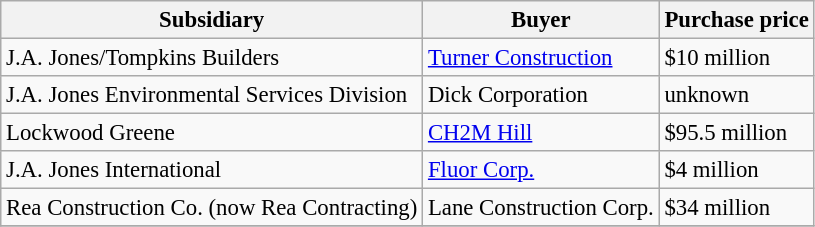<table class="wikitable" style="font-size: 95%;">
<tr>
<th>Subsidiary</th>
<th>Buyer</th>
<th>Purchase price</th>
</tr>
<tr>
<td>J.A. Jones/Tompkins Builders</td>
<td><a href='#'>Turner Construction</a></td>
<td>$10 million</td>
</tr>
<tr>
<td>J.A. Jones Environmental Services Division</td>
<td>Dick Corporation</td>
<td>unknown</td>
</tr>
<tr>
<td>Lockwood Greene</td>
<td><a href='#'>CH2M Hill</a></td>
<td>$95.5 million</td>
</tr>
<tr>
<td>J.A. Jones International</td>
<td><a href='#'>Fluor Corp.</a></td>
<td>$4 million</td>
</tr>
<tr>
<td>Rea Construction Co. (now Rea Contracting)</td>
<td>Lane Construction Corp.</td>
<td>$34 million</td>
</tr>
<tr>
</tr>
</table>
